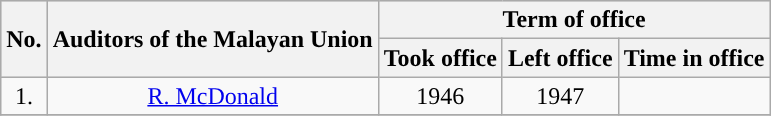<table class="wikitable" style="text-align:center;">
<tr style="background:#cccccc">
<th rowspan=2>No.</th>
<th rowspan=2>Auditors of the Malayan Union</th>
<th colspan=3>Term of office</th>
</tr>
<tr>
<th>Took office</th>
<th>Left office</th>
<th>Time in office</th>
</tr>
<tr>
<td>1.</td>
<td><a href='#'>R. McDonald</a></td>
<td>1946</td>
<td>1947</td>
<td></td>
</tr>
<tr>
</tr>
</table>
